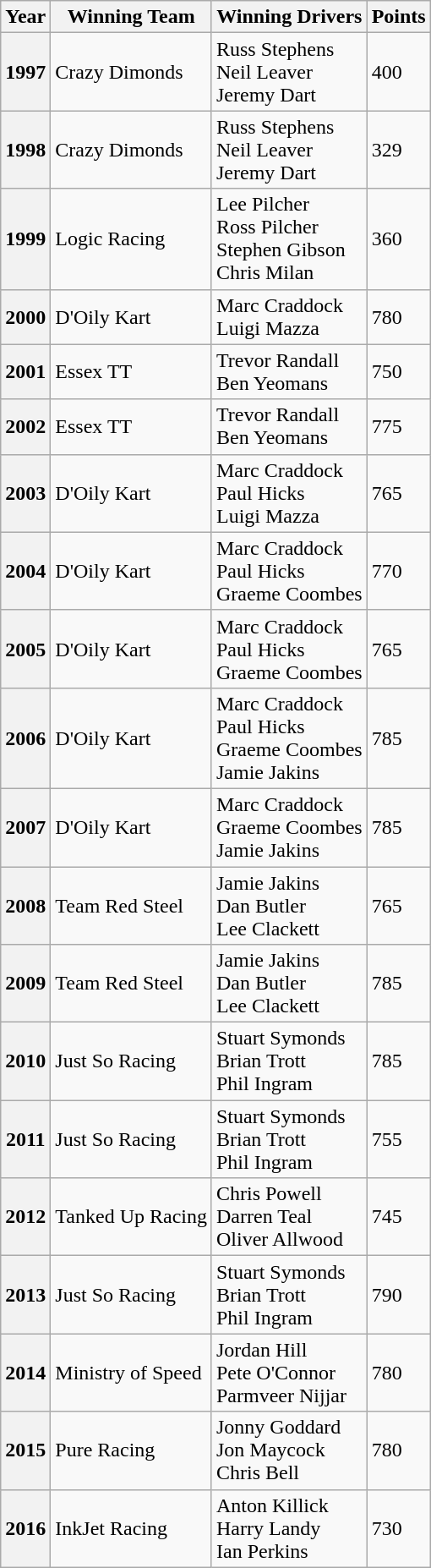<table class="wikitable">
<tr>
<th>Year</th>
<th>Winning Team</th>
<th>Winning Drivers</th>
<th>Points</th>
</tr>
<tr>
<th>1997</th>
<td>Crazy Dimonds</td>
<td>Russ Stephens<br>Neil Leaver<br>Jeremy Dart</td>
<td>400</td>
</tr>
<tr>
<th>1998</th>
<td>Crazy Dimonds</td>
<td>Russ Stephens<br>Neil Leaver<br>Jeremy Dart</td>
<td>329</td>
</tr>
<tr>
<th>1999</th>
<td>Logic Racing</td>
<td>Lee Pilcher<br>Ross Pilcher<br>Stephen Gibson<br>Chris Milan</td>
<td>360</td>
</tr>
<tr>
<th>2000</th>
<td>D'Oily Kart</td>
<td>Marc Craddock<br>Luigi Mazza</td>
<td>780</td>
</tr>
<tr>
<th>2001</th>
<td>Essex TT</td>
<td>Trevor Randall<br>Ben Yeomans</td>
<td>750</td>
</tr>
<tr>
<th>2002</th>
<td>Essex TT</td>
<td>Trevor Randall<br>Ben Yeomans</td>
<td>775</td>
</tr>
<tr>
<th>2003</th>
<td>D'Oily Kart</td>
<td>Marc Craddock<br>Paul Hicks<br>Luigi Mazza</td>
<td>765</td>
</tr>
<tr>
<th>2004</th>
<td>D'Oily Kart</td>
<td>Marc Craddock<br>Paul Hicks<br>Graeme Coombes</td>
<td>770</td>
</tr>
<tr>
<th>2005</th>
<td>D'Oily Kart</td>
<td>Marc Craddock<br>Paul Hicks<br>Graeme Coombes</td>
<td>765</td>
</tr>
<tr>
<th>2006</th>
<td>D'Oily Kart</td>
<td>Marc Craddock<br>Paul Hicks<br>Graeme Coombes<br>Jamie Jakins</td>
<td>785</td>
</tr>
<tr>
<th>2007</th>
<td>D'Oily Kart</td>
<td>Marc Craddock<br>Graeme Coombes<br>Jamie Jakins</td>
<td>785</td>
</tr>
<tr>
<th>2008</th>
<td>Team Red Steel</td>
<td>Jamie Jakins<br>Dan Butler<br>Lee Clackett</td>
<td>765</td>
</tr>
<tr>
<th>2009</th>
<td>Team Red Steel</td>
<td>Jamie Jakins<br>Dan Butler<br>Lee Clackett</td>
<td>785</td>
</tr>
<tr>
<th>2010</th>
<td>Just So Racing</td>
<td>Stuart Symonds<br>Brian Trott<br>Phil Ingram</td>
<td>785</td>
</tr>
<tr>
<th>2011</th>
<td>Just So Racing</td>
<td>Stuart Symonds<br>Brian Trott<br>Phil Ingram</td>
<td>755</td>
</tr>
<tr>
<th>2012</th>
<td>Tanked Up Racing</td>
<td>Chris Powell<br>Darren Teal<br>Oliver Allwood</td>
<td>745</td>
</tr>
<tr>
<th>2013</th>
<td>Just So Racing</td>
<td>Stuart Symonds<br>Brian Trott<br>Phil Ingram</td>
<td>790</td>
</tr>
<tr>
<th>2014</th>
<td>Ministry of Speed</td>
<td>Jordan Hill<br>Pete O'Connor<br>Parmveer Nijjar</td>
<td>780</td>
</tr>
<tr>
<th>2015</th>
<td>Pure Racing</td>
<td>Jonny Goddard<br>Jon Maycock<br>Chris Bell</td>
<td>780</td>
</tr>
<tr>
<th>2016</th>
<td>InkJet Racing</td>
<td>Anton Killick<br>Harry Landy<br>Ian Perkins</td>
<td>730</td>
</tr>
</table>
